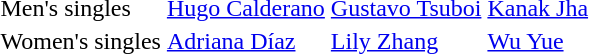<table>
<tr>
<td>Men's singles <br></td>
<td> <a href='#'>Hugo Calderano</a></td>
<td> <a href='#'>Gustavo Tsuboi</a></td>
<td> <a href='#'>Kanak Jha</a></td>
</tr>
<tr>
<td>Women's singles <br></td>
<td> <a href='#'>Adriana Díaz</a></td>
<td> <a href='#'>Lily Zhang</a></td>
<td> <a href='#'>Wu Yue</a></td>
</tr>
<tr>
</tr>
</table>
